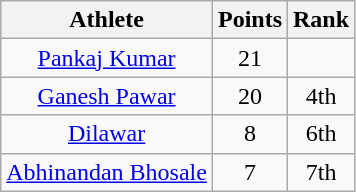<table class="wikitable" style="text-align:center;">
<tr>
<th>Athlete</th>
<th>Points</th>
<th>Rank</th>
</tr>
<tr>
<td><a href='#'>Pankaj Kumar</a></td>
<td>21</td>
<td></td>
</tr>
<tr>
<td><a href='#'>Ganesh Pawar</a></td>
<td>20</td>
<td>4th</td>
</tr>
<tr>
<td><a href='#'>Dilawar</a></td>
<td>8</td>
<td>6th</td>
</tr>
<tr>
<td><a href='#'>Abhinandan Bhosale</a></td>
<td>7</td>
<td>7th</td>
</tr>
</table>
